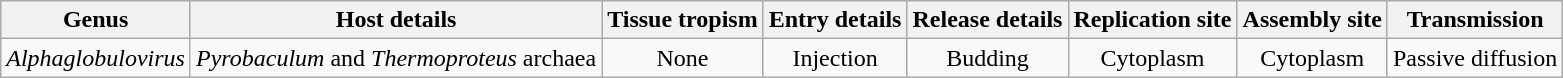<table class="wikitable sortable" style="text-align:center">
<tr>
<th>Genus</th>
<th>Host details</th>
<th>Tissue tropism</th>
<th>Entry details</th>
<th>Release details</th>
<th>Replication site</th>
<th>Assembly site</th>
<th>Transmission</th>
</tr>
<tr>
<td><em>Alphaglobulovirus</em></td>
<td><em>Pyrobaculum</em> and <em>Thermoproteus</em> archaea</td>
<td>None</td>
<td>Injection</td>
<td>Budding</td>
<td>Cytoplasm</td>
<td>Cytoplasm</td>
<td>Passive diffusion</td>
</tr>
</table>
